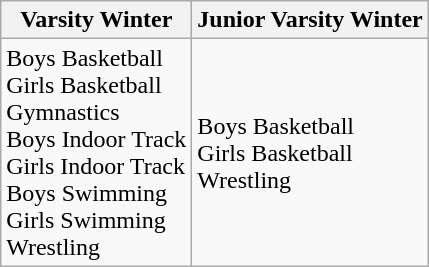<table class="wikitable">
<tr>
<th>Varsity Winter</th>
<th>Junior Varsity Winter</th>
</tr>
<tr>
<td>Boys Basketball<br>Girls Basketball<br>Gymnastics<br>Boys Indoor Track<br>Girls Indoor Track<br>Boys Swimming<br>Girls Swimming<br>Wrestling<br></td>
<td>Boys Basketball<br>Girls Basketball<br>Wrestling</td>
</tr>
</table>
